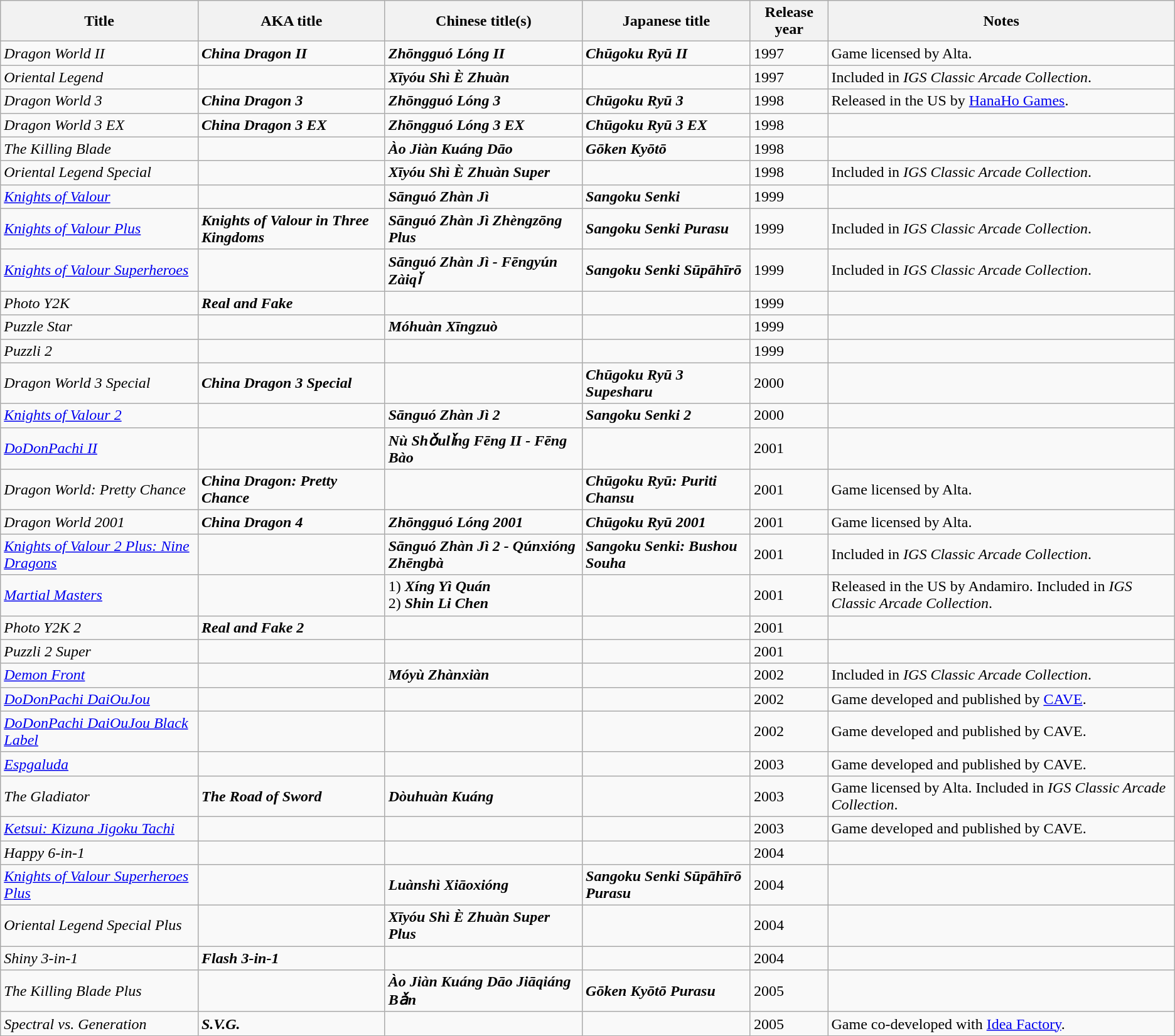<table class="wikitable sortable" border="1">
<tr>
<th scope="col">Title</th>
<th scope="col">AKA title</th>
<th scope="col">Chinese title(s)</th>
<th scope="col">Japanese title</th>
<th scope="col">Release year</th>
<th scope="col">Notes</th>
</tr>
<tr>
<td><em>Dragon World II</em></td>
<td><strong><em>China Dragon II</em></strong></td>
<td><strong><em>Zhōngguó Lóng II</em></strong></td>
<td><strong><em>Chūgoku Ryū II</em></strong></td>
<td>1997</td>
<td>Game licensed by Alta.</td>
</tr>
<tr>
<td><em>Oriental Legend</em></td>
<td></td>
<td><strong><em>Xīyóu Shì È Zhuàn</em></strong></td>
<td></td>
<td>1997</td>
<td>Included in <em>IGS Classic Arcade Collection</em>.</td>
</tr>
<tr>
<td><em>Dragon World 3</em></td>
<td><strong><em>China Dragon 3</em></strong></td>
<td><strong><em>Zhōngguó Lóng 3</em></strong></td>
<td><strong><em>Chūgoku Ryū 3</em></strong></td>
<td>1998</td>
<td>Released in the US by <a href='#'>HanaHo Games</a>.</td>
</tr>
<tr>
<td><em>Dragon World 3 EX</em></td>
<td><strong><em>China Dragon 3 EX</em></strong></td>
<td><strong><em>Zhōngguó Lóng 3 EX</em></strong></td>
<td><strong><em>Chūgoku Ryū 3 EX</em></strong></td>
<td>1998</td>
<td></td>
</tr>
<tr>
<td><em>The Killing Blade</em></td>
<td></td>
<td><strong><em>Ào Jiàn Kuáng Dāo</em></strong></td>
<td><strong><em>Gōken Kyōtō</em></strong></td>
<td>1998</td>
<td></td>
</tr>
<tr>
<td><em>Oriental Legend Special</em></td>
<td></td>
<td><strong><em>Xīyóu Shì È Zhuàn Super</em></strong></td>
<td></td>
<td>1998</td>
<td>Included in <em>IGS Classic Arcade Collection</em>.</td>
</tr>
<tr>
<td><em><a href='#'>Knights of Valour</a></em></td>
<td></td>
<td><strong><em>Sānguó Zhàn Jì</em></strong></td>
<td><strong><em>Sangoku Senki</em></strong></td>
<td>1999</td>
<td></td>
</tr>
<tr>
<td><em><a href='#'>Knights of Valour Plus</a></em></td>
<td><strong><em>Knights of Valour in Three Kingdoms</em></strong></td>
<td><strong><em>Sānguó Zhàn Jì Zhèngzōng Plus</em></strong></td>
<td><strong><em>Sangoku Senki Purasu</em></strong></td>
<td>1999</td>
<td>Included in <em>IGS Classic Arcade Collection</em>.</td>
</tr>
<tr>
<td><em><a href='#'>Knights of Valour Superheroes</a></em></td>
<td></td>
<td><strong><em>Sānguó Zhàn Jì - Fēngyún Zàiqǐ</em></strong></td>
<td><strong><em>Sangoku Senki Sūpāhīrō</em></strong></td>
<td>1999</td>
<td>Included in <em>IGS Classic Arcade Collection</em>.</td>
</tr>
<tr>
<td><em>Photo Y2K</em></td>
<td><strong><em>Real and Fake</em></strong></td>
<td></td>
<td></td>
<td>1999</td>
<td></td>
</tr>
<tr>
<td><em>Puzzle Star</em></td>
<td></td>
<td><strong><em>Móhuàn Xīngzuò</em></strong></td>
<td></td>
<td>1999</td>
<td></td>
</tr>
<tr>
<td><em>Puzzli 2</em></td>
<td></td>
<td></td>
<td></td>
<td>1999</td>
<td></td>
</tr>
<tr>
<td><em>Dragon World 3 Special</em></td>
<td><strong><em>China Dragon 3 Special</em></strong></td>
<td></td>
<td><strong><em>Chūgoku Ryū 3 Supesharu</em></strong></td>
<td>2000</td>
<td></td>
</tr>
<tr>
<td><em><a href='#'>Knights of Valour 2</a></em></td>
<td></td>
<td><strong><em>Sānguó Zhàn Jì 2</em></strong></td>
<td><strong><em>Sangoku Senki 2</em></strong></td>
<td>2000</td>
<td></td>
</tr>
<tr>
<td><em><a href='#'>DoDonPachi II</a></em></td>
<td></td>
<td><strong><em>Nù Shǒulǐng Fēng II - Fēng Bào</em></strong></td>
<td></td>
<td>2001</td>
<td></td>
</tr>
<tr>
<td><em>Dragon World: Pretty Chance</em></td>
<td><strong><em>China Dragon: Pretty Chance</em></strong></td>
<td></td>
<td><strong><em>Chūgoku Ryū: Puriti Chansu</em></strong></td>
<td>2001</td>
<td>Game licensed by Alta.</td>
</tr>
<tr>
<td><em>Dragon World 2001</em></td>
<td><strong><em>China Dragon 4</em></strong></td>
<td><strong><em>Zhōngguó Lóng 2001</em></strong></td>
<td><strong><em>Chūgoku Ryū 2001</em></strong></td>
<td>2001</td>
<td>Game licensed by Alta.</td>
</tr>
<tr>
<td><em><a href='#'>Knights of Valour 2 Plus: Nine Dragons</a></em></td>
<td></td>
<td><strong><em>Sānguó Zhàn Jì 2 - Qúnxióng Zhēngbà</em></strong></td>
<td><strong><em>Sangoku Senki: Bushou Souha</em></strong></td>
<td>2001</td>
<td>Included in <em>IGS Classic Arcade Collection</em>.</td>
</tr>
<tr>
<td><em><a href='#'>Martial Masters</a></em></td>
<td></td>
<td>1) <strong><em>Xíng Yì Quán</em></strong><br>2) <strong><em>Shin Li Chen</em></strong></td>
<td></td>
<td>2001</td>
<td>Released in the US by Andamiro. Included in <em>IGS Classic Arcade Collection</em>.</td>
</tr>
<tr>
<td><em>Photo Y2K 2</em></td>
<td><strong><em>Real and Fake 2</em></strong></td>
<td></td>
<td></td>
<td>2001</td>
<td></td>
</tr>
<tr>
<td><em>Puzzli 2 Super</em></td>
<td></td>
<td></td>
<td></td>
<td>2001</td>
<td></td>
</tr>
<tr>
<td><em><a href='#'>Demon Front</a></em></td>
<td></td>
<td><strong><em>Móyù Zhànxiàn</em></strong></td>
<td></td>
<td>2002</td>
<td>Included in <em>IGS Classic Arcade Collection</em>.</td>
</tr>
<tr>
<td><em><a href='#'>DoDonPachi DaiOuJou</a></em></td>
<td></td>
<td></td>
<td></td>
<td>2002</td>
<td>Game developed and published by <a href='#'>CAVE</a>.</td>
</tr>
<tr>
<td><em><a href='#'>DoDonPachi DaiOuJou Black Label</a></em></td>
<td></td>
<td></td>
<td></td>
<td>2002</td>
<td>Game developed and published by CAVE.</td>
</tr>
<tr>
<td><em><a href='#'>Espgaluda</a></em></td>
<td></td>
<td></td>
<td></td>
<td>2003</td>
<td>Game developed and published by CAVE.</td>
</tr>
<tr>
<td><em>The Gladiator</em></td>
<td><strong><em>The Road of Sword</em></strong></td>
<td><strong><em>Dòuhuàn Kuáng</em></strong></td>
<td></td>
<td>2003</td>
<td>Game licensed by Alta. Included in <em>IGS Classic Arcade Collection</em>.</td>
</tr>
<tr>
<td><em><a href='#'>Ketsui: Kizuna Jigoku Tachi</a></em></td>
<td></td>
<td></td>
<td></td>
<td>2003</td>
<td>Game developed and published by CAVE.</td>
</tr>
<tr>
<td><em>Happy 6-in-1</em></td>
<td></td>
<td></td>
<td></td>
<td>2004</td>
<td></td>
</tr>
<tr>
<td><em><a href='#'>Knights of Valour Superheroes Plus</a></em></td>
<td></td>
<td><strong><em>Luànshì Xiāoxióng</em></strong></td>
<td><strong><em>Sangoku Senki Sūpāhīrō Purasu</em></strong></td>
<td>2004</td>
<td></td>
</tr>
<tr>
<td><em>Oriental Legend Special Plus</em></td>
<td></td>
<td><strong><em>Xīyóu Shì È Zhuàn Super Plus</em></strong></td>
<td></td>
<td>2004</td>
<td></td>
</tr>
<tr>
<td><em>Shiny 3-in-1</em></td>
<td><strong><em>Flash 3-in-1</em></strong></td>
<td></td>
<td></td>
<td>2004</td>
<td></td>
</tr>
<tr>
<td><em>The Killing Blade Plus</em></td>
<td></td>
<td><strong><em>Ào Jiàn Kuáng Dāo Jiāqiáng Bǎn</em></strong></td>
<td><strong><em>Gōken Kyōtō Purasu</em></strong></td>
<td>2005</td>
<td></td>
</tr>
<tr>
<td><em>Spectral vs. Generation</em></td>
<td><strong><em>S.V.G.</em></strong></td>
<td></td>
<td></td>
<td>2005</td>
<td>Game co-developed with <a href='#'>Idea Factory</a>.</td>
</tr>
</table>
